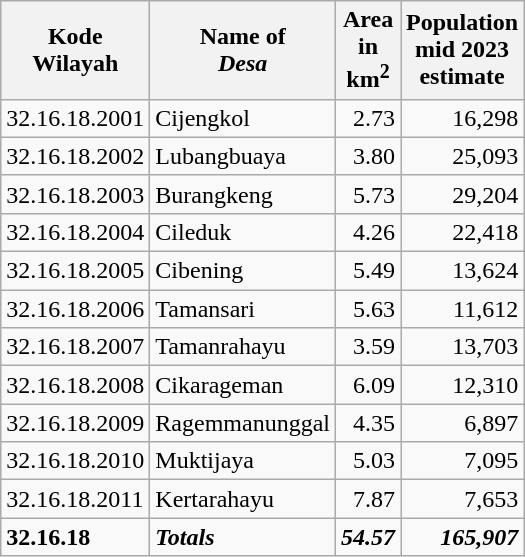<table class="wikitable">
<tr>
<th>Kode <br>Wilayah</th>
<th>Name of <br> <em>Desa</em></th>
<th>Area <br>in <br>km<sup>2</sup></th>
<th>Population<br>mid 2023<br>estimate</th>
</tr>
<tr>
<td>32.16.18.2001</td>
<td>Cijengkol</td>
<td align="right">2.73</td>
<td align="right">16,298</td>
</tr>
<tr>
<td>32.16.18.2002</td>
<td>Lubangbuaya</td>
<td align="right">3.80</td>
<td align="right">25,093</td>
</tr>
<tr>
<td>32.16.18.2003</td>
<td>Burangkeng</td>
<td align="right">5.73</td>
<td align="right">29,204</td>
</tr>
<tr>
<td>32.16.18.2004</td>
<td>Cileduk</td>
<td align="right">4.26</td>
<td align="right">22,418</td>
</tr>
<tr>
<td>32.16.18.2005</td>
<td>Cibening</td>
<td align="right">5.49</td>
<td align="right">13,624</td>
</tr>
<tr>
<td>32.16.18.2006</td>
<td>Tamansari</td>
<td align="right">5.63</td>
<td align="right">11,612</td>
</tr>
<tr>
<td>32.16.18.2007</td>
<td>Tamanrahayu</td>
<td align="right">3.59</td>
<td align="right">13,703</td>
</tr>
<tr>
<td>32.16.18.2008</td>
<td>Cikarageman</td>
<td align="right">6.09</td>
<td align="right">12,310</td>
</tr>
<tr>
<td>32.16.18.2009</td>
<td>Ragemmanunggal</td>
<td align="right">4.35</td>
<td align="right">6,897</td>
</tr>
<tr>
<td>32.16.18.2010</td>
<td>Muktijaya</td>
<td align="right">5.03</td>
<td align="right">7,095</td>
</tr>
<tr>
<td>32.16.18.2011</td>
<td>Kertarahayu</td>
<td align="right">7.87</td>
<td align="right">7,653</td>
</tr>
<tr>
<td><strong>32.16.18</strong></td>
<td><strong><em>Totals</em></strong></td>
<td align="right"><strong><em>54.57</em></strong></td>
<td align="right"><strong><em>165,907</em></strong></td>
</tr>
</table>
